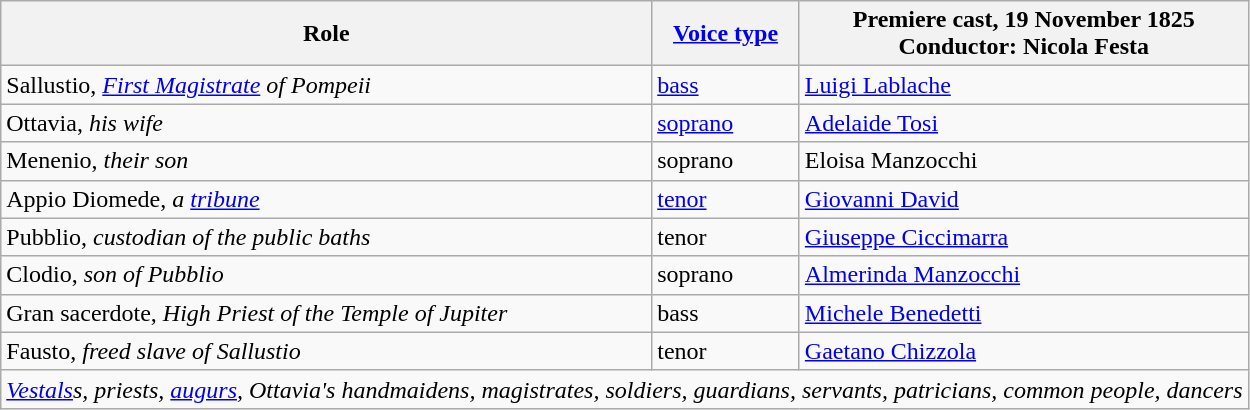<table class="wikitable">
<tr>
<th>Role</th>
<th><a href='#'>Voice type</a></th>
<th>Premiere cast, 19 November 1825<br>Conductor: Nicola Festa</th>
</tr>
<tr>
<td>Sallustio, <em><a href='#'>First Magistrate</a> of Pompeii</em></td>
<td><a href='#'>bass</a></td>
<td><a href='#'>Luigi Lablache</a></td>
</tr>
<tr>
<td>Ottavia, <em>his wife</em></td>
<td><a href='#'>soprano</a></td>
<td><a href='#'>Adelaide Tosi</a></td>
</tr>
<tr>
<td>Menenio, <em>their son</em></td>
<td>soprano</td>
<td>Eloisa Manzocchi</td>
</tr>
<tr>
<td>Appio Diomede, <em>a <a href='#'>tribune</a></em></td>
<td><a href='#'>tenor</a></td>
<td><a href='#'>Giovanni David</a></td>
</tr>
<tr>
<td>Pubblio, <em>custodian of the public baths</em></td>
<td>tenor</td>
<td><a href='#'>Giuseppe Ciccimarra</a></td>
</tr>
<tr>
<td>Clodio, <em>son of Pubblio</em></td>
<td>soprano</td>
<td><a href='#'>Almerinda Manzocchi</a></td>
</tr>
<tr>
<td>Gran sacerdote, <em>High Priest of the Temple of Jupiter</em></td>
<td>bass</td>
<td><a href='#'>Michele Benedetti</a></td>
</tr>
<tr>
<td>Fausto, <em>freed slave of Sallustio</em></td>
<td>tenor</td>
<td><a href='#'>Gaetano Chizzola</a></td>
</tr>
<tr>
<td colspan="3"><em><a href='#'>Vestals</a>s, priests, <a href='#'>augurs</a>, Ottavia's handmaidens, magistrates, soldiers, guardians, servants, patricians, common people, dancers</em></td>
</tr>
</table>
